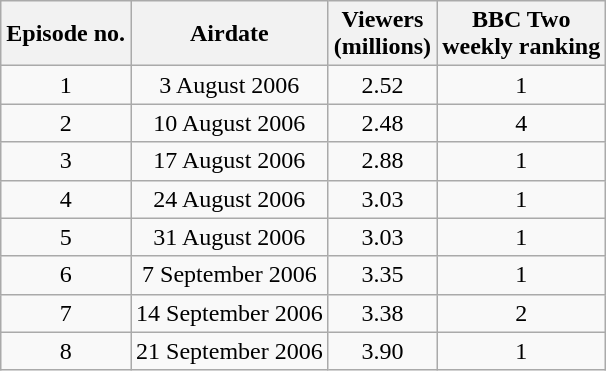<table class="wikitable" style="text-align:center;">
<tr>
<th>Episode no.</th>
<th>Airdate</th>
<th>Viewers<br>(millions)</th>
<th>BBC Two<br>weekly ranking</th>
</tr>
<tr>
<td>1</td>
<td>3 August 2006</td>
<td>2.52</td>
<td>1</td>
</tr>
<tr>
<td>2</td>
<td>10 August 2006</td>
<td>2.48</td>
<td>4</td>
</tr>
<tr>
<td>3</td>
<td>17 August 2006</td>
<td>2.88</td>
<td>1</td>
</tr>
<tr>
<td>4</td>
<td>24 August 2006</td>
<td>3.03</td>
<td>1</td>
</tr>
<tr>
<td>5</td>
<td>31 August 2006</td>
<td>3.03</td>
<td>1</td>
</tr>
<tr>
<td>6</td>
<td>7 September 2006</td>
<td>3.35</td>
<td>1</td>
</tr>
<tr>
<td>7</td>
<td>14 September 2006</td>
<td>3.38</td>
<td>2</td>
</tr>
<tr>
<td>8</td>
<td>21 September 2006</td>
<td>3.90</td>
<td>1</td>
</tr>
</table>
